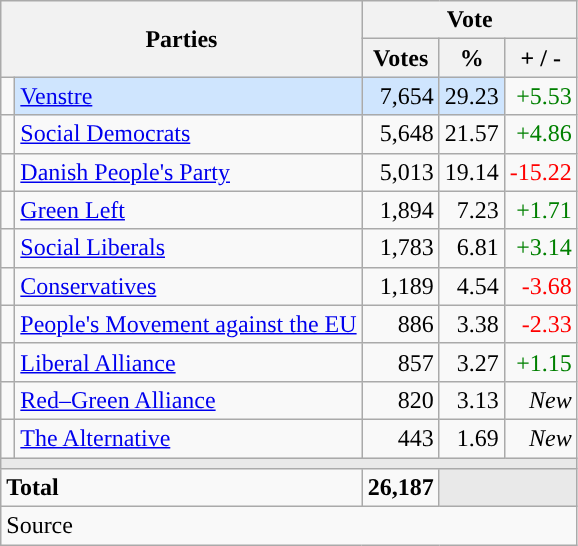<table class="wikitable" style="text-align:right;">
<tr>
<th style="text-align:centre;" rowspan="2" colspan="2" width="225">Parties</th>
<th colspan="3">Vote</th>
</tr>
<tr>
<th width="15">Votes</th>
<th width="15">%</th>
<th width="15">+ / -</th>
</tr>
<tr>
<td width="2" style="color:inherit;background:"></td>
<td bgcolor=#cfe5fe   align="left"><a href='#'>Venstre</a></td>
<td bgcolor=#cfe5fe>7,654</td>
<td bgcolor=#cfe5fe>29.23</td>
<td style=color:green;>+5.53</td>
</tr>
<tr>
<td width="2" style="color:inherit;background:"></td>
<td align="left"><a href='#'>Social Democrats</a></td>
<td>5,648</td>
<td>21.57</td>
<td style=color:green;>+4.86</td>
</tr>
<tr>
<td width="2" style="color:inherit;background:"></td>
<td align="left"><a href='#'>Danish People's Party</a></td>
<td>5,013</td>
<td>19.14</td>
<td style=color:red;>-15.22</td>
</tr>
<tr>
<td width="2" style="color:inherit;background:"></td>
<td align="left"><a href='#'>Green Left</a></td>
<td>1,894</td>
<td>7.23</td>
<td style=color:green;>+1.71</td>
</tr>
<tr>
<td width="2" style="color:inherit;background:"></td>
<td align="left"><a href='#'>Social Liberals</a></td>
<td>1,783</td>
<td>6.81</td>
<td style=color:green;>+3.14</td>
</tr>
<tr>
<td width="2" style="color:inherit;background:"></td>
<td align="left"><a href='#'>Conservatives</a></td>
<td>1,189</td>
<td>4.54</td>
<td style=color:red;>-3.68</td>
</tr>
<tr>
<td width="2" style="color:inherit;background:"></td>
<td align="left"><a href='#'>People's Movement against the EU</a></td>
<td>886</td>
<td>3.38</td>
<td style=color:red;>-2.33</td>
</tr>
<tr>
<td width="2" style="color:inherit;background:"></td>
<td align="left"><a href='#'>Liberal Alliance</a></td>
<td>857</td>
<td>3.27</td>
<td style=color:green;>+1.15</td>
</tr>
<tr>
<td width="2" style="color:inherit;background:"></td>
<td align="left"><a href='#'>Red–Green Alliance</a></td>
<td>820</td>
<td>3.13</td>
<td><em>New</em></td>
</tr>
<tr>
<td width="2" style="color:inherit;background:"></td>
<td align="left"><a href='#'>The Alternative</a></td>
<td>443</td>
<td>1.69</td>
<td><em>New</em></td>
</tr>
<tr>
<td colspan="7" bgcolor="#E9E9E9"></td>
</tr>
<tr>
<td align="left" colspan="2"><strong>Total</strong></td>
<td><strong>26,187</strong></td>
<td bgcolor="#E9E9E9" colspan="2"></td>
</tr>
<tr>
<td align="left" colspan="6">Source</td>
</tr>
</table>
